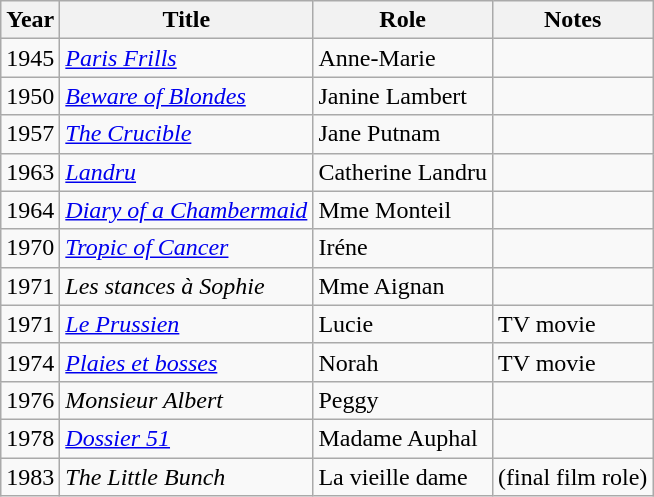<table class="wikitable">
<tr>
<th>Year</th>
<th>Title</th>
<th>Role</th>
<th>Notes</th>
</tr>
<tr>
<td>1945</td>
<td><em><a href='#'>Paris Frills</a></em></td>
<td>Anne-Marie</td>
<td></td>
</tr>
<tr>
<td>1950</td>
<td><em><a href='#'>Beware of Blondes</a></em></td>
<td>Janine Lambert</td>
<td></td>
</tr>
<tr>
<td>1957</td>
<td><em><a href='#'>The Crucible</a></em></td>
<td>Jane Putnam</td>
<td></td>
</tr>
<tr>
<td>1963</td>
<td><em><a href='#'>Landru</a></em></td>
<td>Catherine Landru</td>
<td></td>
</tr>
<tr>
<td>1964</td>
<td><em><a href='#'>Diary of a Chambermaid</a></em></td>
<td>Mme Monteil</td>
<td></td>
</tr>
<tr>
<td>1970</td>
<td><em><a href='#'>Tropic of Cancer</a></em></td>
<td>Iréne</td>
<td></td>
</tr>
<tr>
<td>1971</td>
<td><em>Les stances à Sophie</em></td>
<td>Mme Aignan</td>
<td></td>
</tr>
<tr>
<td>1971</td>
<td><em><a href='#'>Le Prussien</a></em></td>
<td>Lucie</td>
<td>TV movie</td>
</tr>
<tr>
<td>1974</td>
<td><em><a href='#'>Plaies et bosses</a></em></td>
<td>Norah</td>
<td>TV movie</td>
</tr>
<tr>
<td>1976</td>
<td><em>Monsieur Albert</em></td>
<td>Peggy</td>
<td></td>
</tr>
<tr>
<td>1978</td>
<td><em><a href='#'>Dossier 51</a></em></td>
<td>Madame Auphal</td>
<td></td>
</tr>
<tr>
<td>1983</td>
<td><em>The Little Bunch</em></td>
<td>La vieille dame</td>
<td>(final film role)</td>
</tr>
</table>
